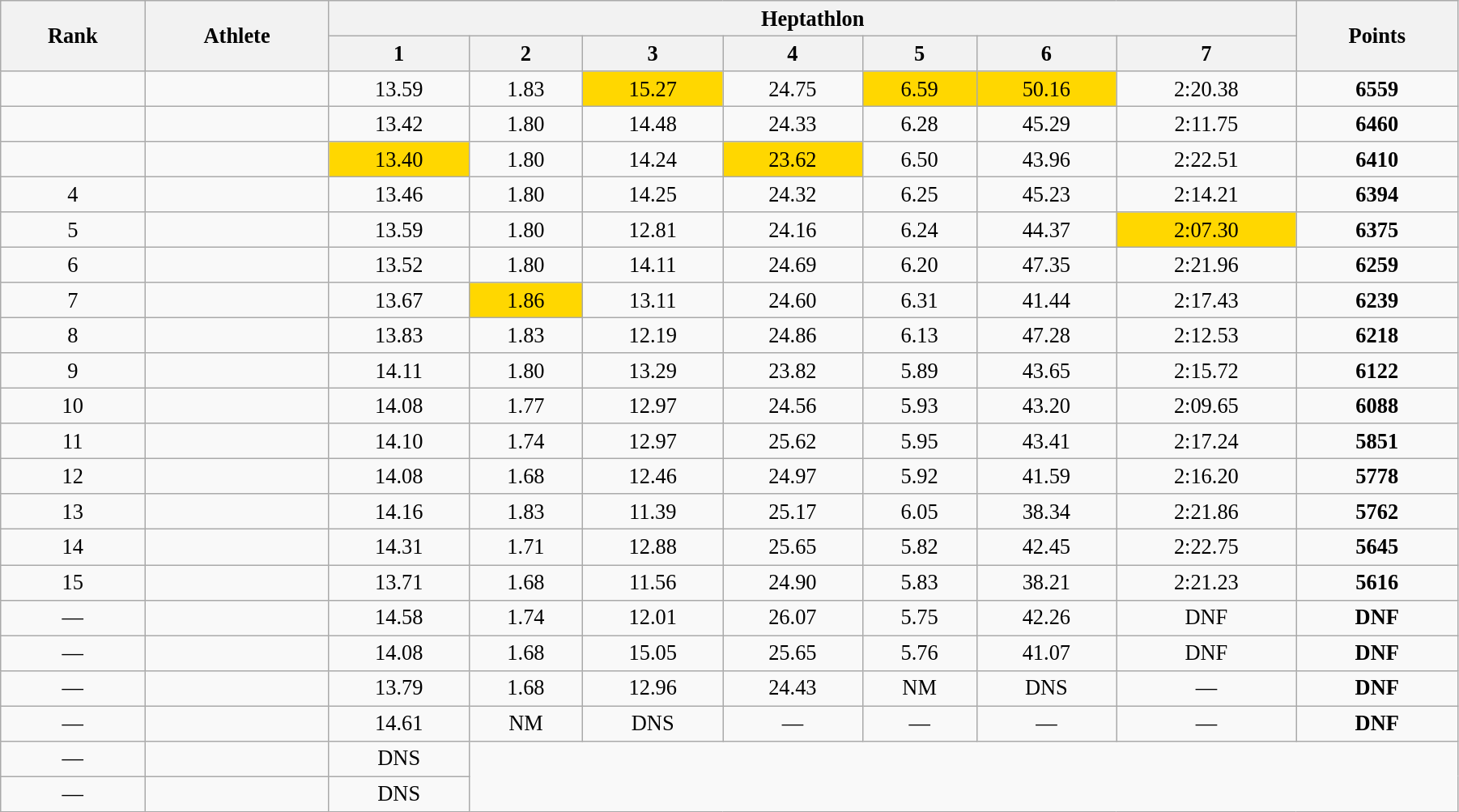<table class="wikitable" style=" text-align:center; font-size:110%;" width="95%">
<tr>
<th rowspan="2">Rank</th>
<th rowspan="2">Athlete</th>
<th colspan="7">Heptathlon</th>
<th rowspan="2">Points</th>
</tr>
<tr>
<th>1</th>
<th>2</th>
<th>3</th>
<th>4</th>
<th>5</th>
<th>6</th>
<th>7</th>
</tr>
<tr>
<td></td>
<td align=left></td>
<td>13.59</td>
<td>1.83</td>
<td bgcolor=gold>15.27</td>
<td>24.75</td>
<td bgcolor=gold>6.59</td>
<td bgcolor=gold>50.16</td>
<td>2:20.38</td>
<td><strong>6559</strong></td>
</tr>
<tr>
<td></td>
<td align=left></td>
<td>13.42</td>
<td>1.80</td>
<td>14.48</td>
<td>24.33</td>
<td>6.28</td>
<td>45.29</td>
<td>2:11.75</td>
<td><strong>6460</strong></td>
</tr>
<tr>
<td></td>
<td align=left></td>
<td bgcolor=gold>13.40</td>
<td>1.80</td>
<td>14.24</td>
<td bgcolor=gold>23.62</td>
<td>6.50</td>
<td>43.96</td>
<td>2:22.51</td>
<td><strong>6410</strong></td>
</tr>
<tr>
<td>4</td>
<td align=left></td>
<td>13.46</td>
<td>1.80</td>
<td>14.25</td>
<td>24.32</td>
<td>6.25</td>
<td>45.23</td>
<td>2:14.21</td>
<td><strong>6394</strong></td>
</tr>
<tr>
<td>5</td>
<td align=left></td>
<td>13.59</td>
<td>1.80</td>
<td>12.81</td>
<td>24.16</td>
<td>6.24</td>
<td>44.37</td>
<td bgcolor=gold>2:07.30</td>
<td><strong>6375</strong></td>
</tr>
<tr>
<td>6</td>
<td align=left></td>
<td>13.52</td>
<td>1.80</td>
<td>14.11</td>
<td>24.69</td>
<td>6.20</td>
<td>47.35</td>
<td>2:21.96</td>
<td><strong>6259</strong></td>
</tr>
<tr>
<td>7</td>
<td align=left></td>
<td>13.67</td>
<td bgcolor=gold>1.86</td>
<td>13.11</td>
<td>24.60</td>
<td>6.31</td>
<td>41.44</td>
<td>2:17.43</td>
<td><strong>6239</strong></td>
</tr>
<tr>
<td>8</td>
<td align=left></td>
<td>13.83</td>
<td>1.83</td>
<td>12.19</td>
<td>24.86</td>
<td>6.13</td>
<td>47.28</td>
<td>2:12.53</td>
<td><strong>6218</strong></td>
</tr>
<tr>
<td>9</td>
<td align=left></td>
<td>14.11</td>
<td>1.80</td>
<td>13.29</td>
<td>23.82</td>
<td>5.89</td>
<td>43.65</td>
<td>2:15.72</td>
<td><strong>6122</strong></td>
</tr>
<tr>
<td>10</td>
<td align=left></td>
<td>14.08</td>
<td>1.77</td>
<td>12.97</td>
<td>24.56</td>
<td>5.93</td>
<td>43.20</td>
<td>2:09.65</td>
<td><strong>6088</strong></td>
</tr>
<tr>
<td>11</td>
<td align=left></td>
<td>14.10</td>
<td>1.74</td>
<td>12.97</td>
<td>25.62</td>
<td>5.95</td>
<td>43.41</td>
<td>2:17.24</td>
<td><strong>5851</strong></td>
</tr>
<tr>
<td>12</td>
<td align=left></td>
<td>14.08</td>
<td>1.68</td>
<td>12.46</td>
<td>24.97</td>
<td>5.92</td>
<td>41.59</td>
<td>2:16.20</td>
<td><strong>5778</strong></td>
</tr>
<tr>
<td>13</td>
<td align=left></td>
<td>14.16</td>
<td>1.83</td>
<td>11.39</td>
<td>25.17</td>
<td>6.05</td>
<td>38.34</td>
<td>2:21.86</td>
<td><strong>5762</strong></td>
</tr>
<tr>
<td>14</td>
<td align=left></td>
<td>14.31</td>
<td>1.71</td>
<td>12.88</td>
<td>25.65</td>
<td>5.82</td>
<td>42.45</td>
<td>2:22.75</td>
<td><strong>5645</strong></td>
</tr>
<tr>
<td>15</td>
<td align=left></td>
<td>13.71</td>
<td>1.68</td>
<td>11.56</td>
<td>24.90</td>
<td>5.83</td>
<td>38.21</td>
<td>2:21.23</td>
<td><strong>5616</strong></td>
</tr>
<tr>
<td>—</td>
<td align=left></td>
<td>14.58</td>
<td>1.74</td>
<td>12.01</td>
<td>26.07</td>
<td>5.75</td>
<td>42.26</td>
<td>DNF</td>
<td><strong>DNF </strong></td>
</tr>
<tr>
<td>—</td>
<td align=left></td>
<td>14.08</td>
<td>1.68</td>
<td>15.05</td>
<td>25.65</td>
<td>5.76</td>
<td>41.07</td>
<td>DNF</td>
<td><strong>DNF </strong></td>
</tr>
<tr>
<td>—</td>
<td align=left></td>
<td>13.79</td>
<td>1.68</td>
<td>12.96</td>
<td>24.43</td>
<td>NM</td>
<td>DNS</td>
<td>—</td>
<td><strong>DNF </strong></td>
</tr>
<tr>
<td>—</td>
<td align=left></td>
<td>14.61</td>
<td>NM</td>
<td>DNS</td>
<td>—</td>
<td>—</td>
<td>—</td>
<td>—</td>
<td><strong>DNF </strong></td>
</tr>
<tr>
<td>—</td>
<td align=left></td>
<td>DNS</td>
</tr>
<tr>
<td>—</td>
<td align=left></td>
<td>DNS</td>
</tr>
</table>
